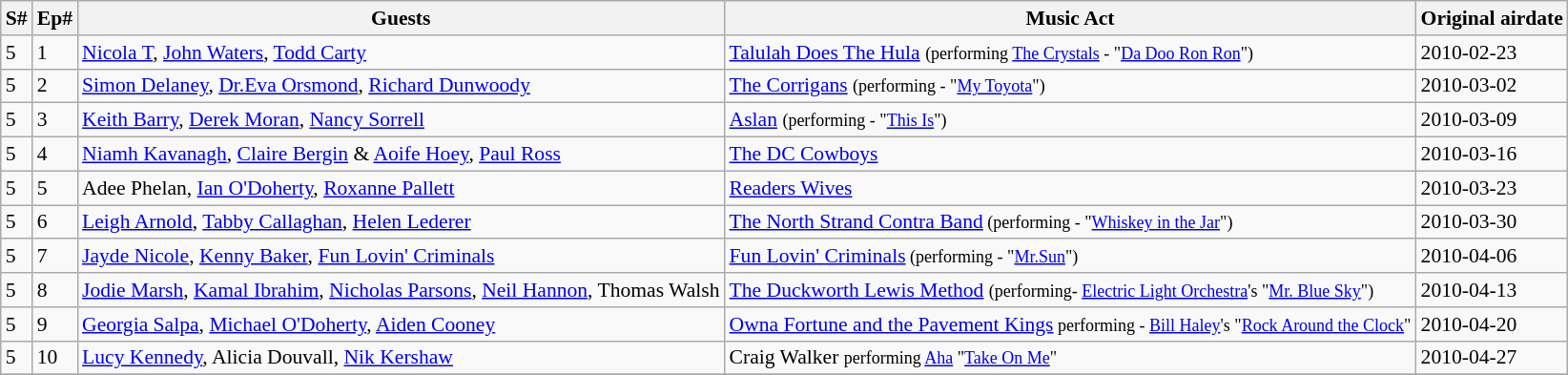<table class="wikitable" style="font-size:90%">
<tr>
<th>S#</th>
<th>Ep#</th>
<th>Guests</th>
<th>Music Act</th>
<th>Original airdate</th>
</tr>
<tr>
<td>5</td>
<td>1</td>
<td><a href='#'>Nicola T</a>, <a href='#'>John Waters</a>, <a href='#'>Todd Carty</a></td>
<td><a href='#'>Talulah Does The Hula</a> <small> (performing <a href='#'>The Crystals</a> - "<a href='#'>Da Doo Ron Ron</a>")</small></td>
<td>2010-02-23</td>
</tr>
<tr>
<td>5</td>
<td>2</td>
<td><a href='#'>Simon Delaney</a>, <a href='#'>Dr.Eva Orsmond</a>, <a href='#'>Richard Dunwoody</a></td>
<td><a href='#'>The Corrigans</a> <small> (performing - "<a href='#'>My Toyota</a>")</small></td>
<td>2010-03-02</td>
</tr>
<tr>
<td>5</td>
<td>3</td>
<td><a href='#'>Keith Barry</a>, <a href='#'>Derek Moran</a>, <a href='#'>Nancy Sorrell</a></td>
<td><a href='#'>Aslan</a> <small> (performing - "<a href='#'>This Is</a>")</small></td>
<td>2010-03-09</td>
</tr>
<tr>
<td>5</td>
<td>4</td>
<td><a href='#'>Niamh Kavanagh</a>, <a href='#'>Claire Bergin</a> & <a href='#'>Aoife Hoey</a>, <a href='#'>Paul Ross</a></td>
<td><a href='#'>The DC Cowboys</a></td>
<td>2010-03-16</td>
</tr>
<tr>
<td>5</td>
<td>5</td>
<td>Adee Phelan, <a href='#'>Ian O'Doherty</a>, <a href='#'>Roxanne Pallett</a></td>
<td><a href='#'>Readers Wives</a></td>
<td>2010-03-23</td>
</tr>
<tr>
<td>5</td>
<td>6</td>
<td><a href='#'>Leigh Arnold</a>, <a href='#'>Tabby Callaghan</a>, <a href='#'>Helen Lederer</a></td>
<td><a href='#'>The North Strand Contra Band</a><small> (performing - "<a href='#'>Whiskey in the Jar</a>")</small></td>
<td>2010-03-30</td>
</tr>
<tr>
<td>5</td>
<td>7</td>
<td><a href='#'>Jayde Nicole</a>, <a href='#'>Kenny Baker</a>, <a href='#'>Fun Lovin' Criminals</a></td>
<td><a href='#'>Fun Lovin' Criminals</a><small> (performing - "<a href='#'>Mr.Sun</a>")</small></td>
<td>2010-04-06</td>
</tr>
<tr>
<td>5</td>
<td>8</td>
<td><a href='#'>Jodie Marsh</a>, <a href='#'>Kamal Ibrahim</a>, <a href='#'>Nicholas Parsons</a>, <a href='#'>Neil Hannon</a>, Thomas Walsh</td>
<td><a href='#'>The Duckworth Lewis Method</a> <small>(performing- <a href='#'>Electric Light Orchestra</a>'s "<a href='#'>Mr. Blue Sky</a>") </small></td>
<td>2010-04-13</td>
</tr>
<tr>
<td>5</td>
<td>9</td>
<td><a href='#'>Georgia Salpa</a>, <a href='#'>Michael O'Doherty</a>, <a href='#'>Aiden Cooney</a></td>
<td><a href='#'>Owna Fortune and the Pavement Kings</a><small> performing - <a href='#'>Bill Haley</a>'s "<a href='#'>Rock Around the Clock</a>"</small></td>
<td>2010-04-20</td>
</tr>
<tr>
<td>5</td>
<td>10</td>
<td><a href='#'>Lucy Kennedy</a>, Alicia Douvall, <a href='#'>Nik Kershaw</a></td>
<td>Craig Walker <small> performing <a href='#'>Aha</a> "<a href='#'>Take On Me</a>"</small></td>
<td>2010-04-27</td>
</tr>
<tr>
</tr>
</table>
